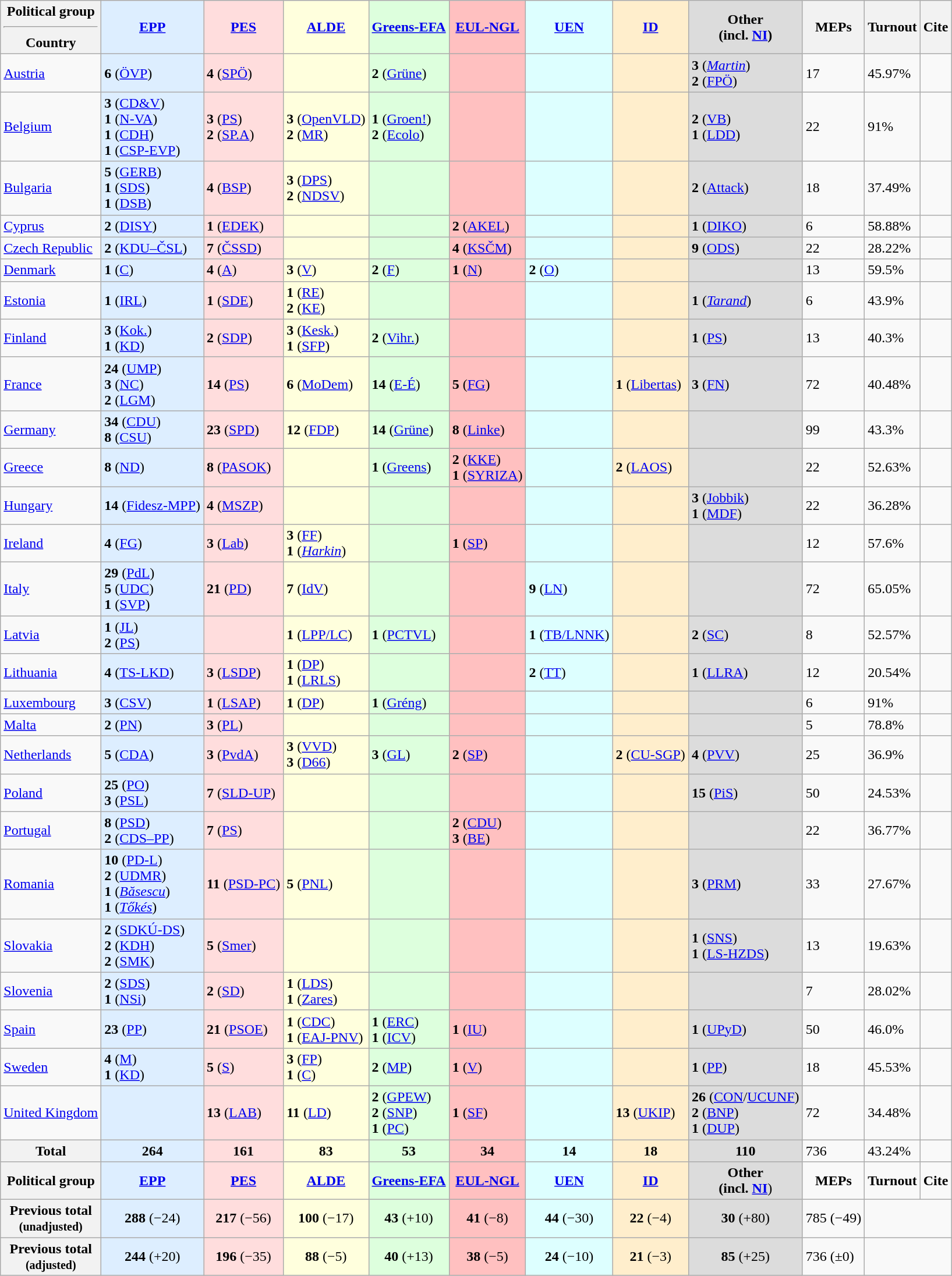<table class="wikitable sortable" style="text-align:left">
<tr>
<th>Political group<hr>Country</th>
<th class="unsortable" style="background:#def; margin:auto;"><a href='#'>EPP</a></th>
<th class="unsortable" style="background:#fdd; margin:auto;"><a href='#'>PES</a></th>
<th class="unsortable" style="background:#ffd; margin:auto;"><a href='#'>ALDE</a></th>
<th class="unsortable" style="background:#dfd; margin:auto;"><a href='#'>Greens-EFA</a></th>
<th class="unsortable" style="background:#ffc0c0; margin:auto;"><a href='#'>EUL-NGL</a></th>
<th class="unsortable" style="background:#dff; margin:auto;"><a href='#'>UEN</a></th>
<th class="unsortable" style="background:#fec; margin:auto;"><a href='#'>ID</a></th>
<th class="unsortable" style="background:#dcdcdc; margin:auto;"><strong>Other</strong><br>(incl. <a href='#'>NI</a>)</th>
<th>MEPs</th>
<th>Turnout</th>
<th class="unsortable">Cite</th>
</tr>
<tr>
<td><a href='#'>Austria</a></td>
<td style="background:#def;"><strong>6</strong> (<a href='#'>ÖVP</a>)</td>
<td style="background:#fdd;"><strong>4</strong> (<a href='#'>SPÖ</a>)</td>
<td style="background:#ffd;"></td>
<td style="background:#dfd;"><strong>2</strong> (<a href='#'>Grüne</a>)</td>
<td style="background:#ffc0c0;"></td>
<td style="background:#dff;"></td>
<td style="background:#fec;"></td>
<td style="background:#dcdcdc;"><strong>3</strong> (<em><a href='#'>Martin</a></em>)<br><strong>2</strong> (<a href='#'>FPÖ</a>)</td>
<td>17</td>
<td>45.97%</td>
<td><br></td>
</tr>
<tr>
<td><a href='#'>Belgium</a></td>
<td style="background:#def;"><strong>3</strong> (<a href='#'>CD&V</a>)<br><strong>1</strong> (<a href='#'>N-VA</a>)<br><strong>1</strong> (<a href='#'>CDH</a>)<br><strong>1</strong> (<a href='#'>CSP-EVP</a>)</td>
<td style="background:#fdd;"><strong>3</strong> (<a href='#'>PS</a>)<br><strong>2</strong> (<a href='#'>SP.A</a>)</td>
<td style="background:#ffd;"><strong>3</strong> (<a href='#'>OpenVLD</a>)<br><strong>2</strong> (<a href='#'>MR</a>)</td>
<td style="background:#dfd;"><strong>1</strong> (<a href='#'>Groen!</a>)<br><strong>2</strong> (<a href='#'>Ecolo</a>)</td>
<td style="background:#ffc0c0;"></td>
<td style="background:#dff;"></td>
<td style="background:#fec;"></td>
<td style="background:#dcdcdc;"><strong>2</strong> (<a href='#'>VB</a>)<br><strong>1</strong> (<a href='#'>LDD</a>)</td>
<td>22</td>
<td>91%</td>
<td></td>
</tr>
<tr>
<td><a href='#'>Bulgaria</a></td>
<td style="background:#def;"><strong>5</strong> (<a href='#'>GERB</a>)<br><strong>1</strong> (<a href='#'>SDS</a>)<br><strong>1</strong> (<a href='#'>DSB</a>)</td>
<td style="background:#fdd;"><strong>4</strong> (<a href='#'>BSP</a>)</td>
<td style="background:#ffd;"><strong>3</strong> (<a href='#'>DPS</a>) <br> <strong>2</strong> (<a href='#'>NDSV</a>)</td>
<td style="background:#dfd;"></td>
<td style="background:#ffc0c0;"></td>
<td style="background:#dff;"></td>
<td style="background:#fec;"></td>
<td style="background:#dcdcdc;"><strong>2</strong> (<a href='#'>Attack</a>)</td>
<td>18</td>
<td>37.49%</td>
<td></td>
</tr>
<tr>
<td><a href='#'>Cyprus</a></td>
<td style="background:#def;"><strong>2</strong> (<a href='#'>DISY</a>)</td>
<td style="background:#fdd;"><strong>1</strong> (<a href='#'>EDEK</a>)</td>
<td style="background:#ffd;"></td>
<td style="background:#dfd;"></td>
<td style="background:#ffc0c0;"><strong>2</strong> (<a href='#'>AKEL</a>)</td>
<td style="background:#dff;"></td>
<td style="background:#fec;"></td>
<td style="background:#dcdcdc;"><strong>1</strong> (<a href='#'>DIKO</a>)</td>
<td>6</td>
<td>58.88%</td>
<td></td>
</tr>
<tr>
<td><a href='#'>Czech Republic</a></td>
<td style="background:#def;"><strong>2</strong> (<a href='#'>KDU–ČSL</a>)</td>
<td style="background:#fdd;"><strong>7</strong> (<a href='#'>ČSSD</a>)</td>
<td style="background:#ffd;"></td>
<td style="background:#dfd;"></td>
<td style="background:#ffc0c0;"><strong>4</strong> (<a href='#'>KSČM</a>)</td>
<td style="background:#dff;"></td>
<td style="background:#fec;"></td>
<td style="background:#dcdcdc;"><strong>9</strong> (<a href='#'>ODS</a>)</td>
<td>22</td>
<td>28.22%</td>
<td></td>
</tr>
<tr>
<td><a href='#'>Denmark</a></td>
<td style="background:#def;"><strong>1</strong> (<a href='#'>C</a>)</td>
<td style="background:#fdd;"><strong>4</strong> (<a href='#'>A</a>)</td>
<td style="background:#ffd;"><strong>3</strong> (<a href='#'>V</a>)</td>
<td style="background:#dfd;"><strong>2</strong> (<a href='#'>F</a>)</td>
<td style="background:#ffc0c0;"><strong>1</strong> (<a href='#'>N</a>)</td>
<td style="background:#dff;"><strong>2</strong> (<a href='#'>O</a>)</td>
<td style="background:#fec;"></td>
<td style="background:#dcdcdc;"></td>
<td>13</td>
<td>59.5%</td>
<td></td>
</tr>
<tr>
<td><a href='#'>Estonia</a></td>
<td style="background:#def;"><strong>1</strong> (<a href='#'>IRL</a>)</td>
<td style="background:#fdd;"><strong>1</strong> (<a href='#'>SDE</a>)</td>
<td style="background:#ffd;"><strong>1</strong> (<a href='#'>RE</a>)<br> <strong>2</strong> (<a href='#'>KE</a>)</td>
<td style="background:#dfd;"></td>
<td style="background:#ffc0c0;"></td>
<td style="background:#dff;"></td>
<td style="background:#fec;"></td>
<td style="background:#dcdcdc;"><strong>1</strong> (<em><a href='#'>Tarand</a></em>)</td>
<td>6</td>
<td>43.9%</td>
<td><br></td>
</tr>
<tr>
<td><a href='#'>Finland</a></td>
<td style="background:#def;"><strong>3</strong> (<a href='#'>Kok.</a>)<br><strong>1</strong> (<a href='#'>KD</a>)</td>
<td style="background:#fdd;"><strong>2</strong> (<a href='#'>SDP</a>)</td>
<td style="background:#ffd;"><strong>3</strong> (<a href='#'>Kesk.</a>)<br><strong>1</strong> (<a href='#'>SFP</a>)</td>
<td style="background:#dfd;"><strong>2</strong> (<a href='#'>Vihr.</a>)</td>
<td style="background:#ffc0c0;"></td>
<td style="background:#dff;"></td>
<td style="background:#fec;"></td>
<td style="background:#dcdcdc;"><strong>1</strong> (<a href='#'>PS</a>)</td>
<td>13</td>
<td>40.3%</td>
<td></td>
</tr>
<tr>
<td><a href='#'>France</a></td>
<td style="background:#def;"><strong>24</strong> (<a href='#'>UMP</a>)<br><strong>3</strong> (<a href='#'>NC</a>)<br><strong>2</strong> (<a href='#'>LGM</a>)</td>
<td style="background:#fdd;"><strong>14</strong> (<a href='#'>PS</a>)</td>
<td style="background:#ffd;"><strong>6</strong> (<a href='#'>MoDem</a>)</td>
<td style="background:#dfd;"><strong>14</strong> (<a href='#'>E-É</a>)</td>
<td style="background:#ffc0c0;"><strong>5</strong> (<a href='#'>FG</a>)</td>
<td style="background:#dff;"></td>
<td style="background:#fec;"><strong>1</strong> (<a href='#'>Libertas</a>)</td>
<td style="background:#dcdcdc;"><strong>3</strong> (<a href='#'>FN</a>)</td>
<td>72</td>
<td>40.48%</td>
<td></td>
</tr>
<tr>
<td><a href='#'>Germany</a></td>
<td style="background:#def;"><strong>34</strong> (<a href='#'>CDU</a>)<br><strong>8</strong> (<a href='#'>CSU</a>)</td>
<td style="background:#fdd;"><strong>23</strong> (<a href='#'>SPD</a>)</td>
<td style="background:#ffd;"><strong>12</strong> (<a href='#'>FDP</a>)</td>
<td style="background:#dfd;"><strong>14</strong> (<a href='#'>Grüne</a>)</td>
<td style="background:#ffc0c0;"><strong>8</strong> (<a href='#'>Linke</a>)</td>
<td style="background:#dff;"></td>
<td style="background:#fec;"></td>
<td style="background:#dcdcdc;"></td>
<td>99</td>
<td>43.3%</td>
<td></td>
</tr>
<tr>
<td><a href='#'>Greece</a></td>
<td style="background:#def;"><strong>8</strong> (<a href='#'>ND</a>)</td>
<td style="background:#fdd;"><strong>8</strong> (<a href='#'>PASOK</a>)</td>
<td style="background:#ffd;"></td>
<td style="background:#dfd;"><strong>1</strong> (<a href='#'>Greens</a>)</td>
<td style="background:#ffc0c0;"><strong>2</strong> (<a href='#'>KKE</a>)<br><strong>1</strong> (<a href='#'>SYRIZA</a>)</td>
<td style="background:#dff;"></td>
<td style="background:#fec;"><strong>2</strong> (<a href='#'>LAOS</a>)</td>
<td style="background:#dcdcdc;"></td>
<td>22</td>
<td>52.63%</td>
<td></td>
</tr>
<tr>
<td><a href='#'>Hungary</a></td>
<td style="background:#def;"><strong>14</strong> (<a href='#'>Fidesz-MPP</a>)</td>
<td style="background:#fdd;"><strong>4</strong> (<a href='#'>MSZP</a>)</td>
<td style="background:#ffd;"></td>
<td style="background:#dfd;"></td>
<td style="background:#ffc0c0;"></td>
<td style="background:#dff;"></td>
<td style="background:#fec;"></td>
<td style="background:#dcdcdc;"><strong>3</strong> (<a href='#'>Jobbik</a>)<br><strong>1</strong> (<a href='#'>MDF</a>)</td>
<td>22</td>
<td>36.28%</td>
<td></td>
</tr>
<tr>
<td><a href='#'>Ireland</a></td>
<td style="background:#def;"><strong>4</strong> (<a href='#'>FG</a>)</td>
<td style="background:#fdd;"><strong>3</strong> (<a href='#'>Lab</a>)</td>
<td style="background:#ffd;"><strong>3</strong> (<a href='#'>FF</a>)<br><strong>1</strong> (<em><a href='#'>Harkin</a></em>)</td>
<td style="background:#dfd;"></td>
<td style="background:#ffc0c0;"><strong>1</strong> (<a href='#'>SP</a>)</td>
<td style="background:#dff;"></td>
<td style="background:#fec;"></td>
<td style="background:#dcdcdc;"></td>
<td>12</td>
<td>57.6%</td>
<td></td>
</tr>
<tr>
<td><a href='#'>Italy</a></td>
<td style="background:#def;"><strong>29</strong> (<a href='#'>PdL</a>) <br> <strong>5</strong> (<a href='#'>UDC</a>) <br><strong>1</strong> (<a href='#'>SVP</a>)</td>
<td style="background:#fdd;"><strong>21</strong> (<a href='#'>PD</a>)</td>
<td style="background:#ffd;"><strong>7</strong> (<a href='#'>IdV</a>)</td>
<td style="background:#dfd;"></td>
<td style="background:#ffc0c0;"></td>
<td style="background:#dff;"><strong>9</strong> (<a href='#'>LN</a>)</td>
<td style="background:#fec;"></td>
<td style="background:#dcdcdc;"></td>
<td>72</td>
<td>65.05%</td>
<td></td>
</tr>
<tr>
<td><a href='#'>Latvia</a></td>
<td style="background:#def;"><strong>1</strong> (<a href='#'>JL</a>)<br><strong>2</strong> (<a href='#'>PS</a>)</td>
<td style="background:#fdd;"></td>
<td style="background:#ffd;"><strong>1</strong> (<a href='#'>LPP/LC</a>)</td>
<td style="background:#dfd;"><strong>1</strong> (<a href='#'>PCTVL</a>)</td>
<td style="background:#ffc0c0;"></td>
<td style="background:#dff;"><strong>1</strong> (<a href='#'>TB/LNNK</a>)</td>
<td style="background:#fec;"></td>
<td style="background:#dcdcdc;"><strong>2</strong> (<a href='#'>SC</a>)</td>
<td>8</td>
<td>52.57%</td>
<td></td>
</tr>
<tr>
<td><a href='#'>Lithuania</a></td>
<td style="background:#def;"><strong>4</strong> (<a href='#'>TS-LKD</a>)</td>
<td style="background:#fdd;"><strong>3</strong> (<a href='#'>LSDP</a>)</td>
<td style="background:#ffd;"><strong>1</strong> (<a href='#'>DP</a>)<br><strong>1</strong> (<a href='#'>LRLS</a>)</td>
<td style="background:#dfd;"></td>
<td style="background:#ffc0c0;"></td>
<td style="background:#dff;"><strong>2</strong> (<a href='#'>TT</a>)</td>
<td style="background:#fec;"></td>
<td style="background:#dcdcdc;"><strong>1</strong> (<a href='#'>LLRA</a>)</td>
<td>12</td>
<td>20.54%</td>
<td></td>
</tr>
<tr>
<td><a href='#'>Luxembourg</a></td>
<td style="background:#def;"><strong>3</strong> (<a href='#'>CSV</a>)</td>
<td style="background:#fdd;"><strong>1</strong> (<a href='#'>LSAP</a>)</td>
<td style="background:#ffd;"><strong>1</strong> (<a href='#'>DP</a>)</td>
<td style="background:#dfd;"><strong>1</strong> (<a href='#'>Gréng</a>)</td>
<td style="background:#ffc0c0;"></td>
<td style="background:#dff;"></td>
<td style="background:#fec;"></td>
<td style="background:#dcdcdc;"></td>
<td>6</td>
<td>91%</td>
<td></td>
</tr>
<tr>
<td><a href='#'>Malta</a></td>
<td style="background:#def;"><strong>2</strong> (<a href='#'>PN</a>)</td>
<td style="background:#fdd;"><strong>3</strong> (<a href='#'>PL</a>)</td>
<td style="background:#ffd;"></td>
<td style="background:#dfd;"></td>
<td style="background:#ffc0c0;"></td>
<td style="background:#dff;"></td>
<td style="background:#fec;"></td>
<td style="background:#dcdcdc;"></td>
<td>5</td>
<td>78.8%</td>
<td></td>
</tr>
<tr>
<td><a href='#'>Netherlands</a></td>
<td style="background:#def;"><strong>5</strong> (<a href='#'>CDA</a>)</td>
<td style="background:#fdd;"><strong>3</strong> (<a href='#'>PvdA</a>)</td>
<td style="background:#ffd;"><strong>3</strong> (<a href='#'>VVD</a>)<br><strong>3</strong> (<a href='#'>D66</a>)</td>
<td style="background:#dfd;"><strong>3</strong> (<a href='#'>GL</a>)</td>
<td style="background:#ffc0c0;"><strong>2</strong> (<a href='#'>SP</a>)</td>
<td style="background:#dff;"></td>
<td style="background:#fec;"><strong>2</strong> (<a href='#'>CU-SGP</a>)</td>
<td style="background:#dcdcdc;"><strong>4</strong> (<a href='#'>PVV</a>)</td>
<td>25</td>
<td>36.9%</td>
<td></td>
</tr>
<tr>
<td><a href='#'>Poland</a></td>
<td style="background:#def;"><strong>25</strong> (<a href='#'>PO</a>)<br><strong>3</strong> (<a href='#'>PSL</a>)</td>
<td style="background:#fdd;"><strong>7</strong> (<a href='#'>SLD-UP</a>)</td>
<td style="background:#ffd;"></td>
<td style="background:#dfd;"></td>
<td style="background:#ffc0c0;"></td>
<td style="background:#dff;"></td>
<td style="background:#fec;"></td>
<td style="background:#dcdcdc;"><strong>15</strong> (<a href='#'>PiS</a>) </td>
<td>50</td>
<td>24.53%</td>
<td></td>
</tr>
<tr>
<td><a href='#'>Portugal</a></td>
<td style="background:#def;"><strong>8</strong> (<a href='#'>PSD</a>)<br><strong>2</strong> (<a href='#'>CDS–PP</a>)</td>
<td style="background:#fdd;"><strong>7</strong> (<a href='#'>PS</a>)</td>
<td style="background:#ffd;"></td>
<td style="background:#dfd;"></td>
<td style="background:#ffc0c0;"><strong>2</strong> (<a href='#'>CDU</a>)<br><strong>3</strong> (<a href='#'>BE</a>)</td>
<td style="background:#dff;"></td>
<td style="background:#fec;"></td>
<td style="background:#dcdcdc;"></td>
<td>22</td>
<td>36.77%</td>
<td></td>
</tr>
<tr>
<td><a href='#'>Romania</a></td>
<td style="background:#def;"><strong>10</strong> (<a href='#'>PD-L</a>)<br><strong>2</strong> (<a href='#'>UDMR</a>)<br><strong>1</strong> (<em><a href='#'>Băsescu</a></em>)<br><strong>1</strong> (<em><a href='#'>Tőkés</a></em>)</td>
<td style="background:#fdd;"><strong>11</strong> (<a href='#'>PSD-PC</a>)</td>
<td style="background:#ffd;"><strong>5</strong> (<a href='#'>PNL</a>)</td>
<td style="background:#dfd;"></td>
<td style="background:#ffc0c0;"></td>
<td style="background:#dff;"></td>
<td style="background:#fec;"></td>
<td style="background:#dcdcdc;"><strong>3</strong> (<a href='#'>PRM</a>)</td>
<td>33</td>
<td>27.67%</td>
<td></td>
</tr>
<tr>
<td><a href='#'>Slovakia</a></td>
<td style="background:#def;"><strong>2</strong> (<a href='#'>SDKÚ-DS</a>)<br><strong>2</strong> (<a href='#'>KDH</a>)<br><strong>2</strong> (<a href='#'>SMK</a>)</td>
<td style="background:#fdd;"><strong>5</strong> (<a href='#'>Smer</a>)</td>
<td style="background:#ffd;"></td>
<td style="background:#dfd;"></td>
<td style="background:#ffc0c0;"></td>
<td style="background:#dff;"></td>
<td style="background:#fec;"></td>
<td style="background:#dcdcdc;"><strong>1</strong> (<a href='#'>SNS</a>)<br><strong>1</strong> (<a href='#'>LS-HZDS</a>)</td>
<td>13</td>
<td>19.63%</td>
<td></td>
</tr>
<tr>
<td><a href='#'>Slovenia</a></td>
<td style="background:#def;"><strong>2</strong> (<a href='#'>SDS</a>)<br><strong>1</strong> (<a href='#'>NSi</a>)</td>
<td style="background:#fdd;"><strong>2</strong> (<a href='#'>SD</a>)</td>
<td style="background:#ffd;"><strong>1</strong> (<a href='#'>LDS</a>)<br><strong>1</strong> (<a href='#'>Zares</a>)</td>
<td style="background:#dfd;"></td>
<td style="background:#ffc0c0;"></td>
<td style="background:#dff;"></td>
<td style="background:#fec;"></td>
<td style="background:#dcdcdc;"></td>
<td>7</td>
<td>28.02%</td>
<td></td>
</tr>
<tr>
<td><a href='#'>Spain</a></td>
<td style="background:#def;"><strong>23</strong> (<a href='#'>PP</a>)</td>
<td style="background:#fdd;"><strong>21</strong> (<a href='#'>PSOE</a>)</td>
<td style="background:#ffd;"><strong>1</strong> (<a href='#'>CDC</a>) <br><strong>1</strong> (<a href='#'>EAJ-PNV</a>)</td>
<td style="background:#dfd;"><strong>1</strong> (<a href='#'>ERC</a>) <br><strong>1</strong> (<a href='#'>ICV</a>)</td>
<td style="background:#ffc0c0;"><strong>1</strong> (<a href='#'>IU</a>)</td>
<td style="background:#dff;"></td>
<td style="background:#fec;"></td>
<td style="background:#dcdcdc;"><strong>1</strong> (<a href='#'>UPyD</a>)</td>
<td>50</td>
<td>46.0%</td>
<td></td>
</tr>
<tr>
<td><a href='#'>Sweden</a></td>
<td style="background:#def;"><strong>4</strong> (<a href='#'>M</a>)<br><strong>1</strong> (<a href='#'>KD</a>)</td>
<td style="background:#fdd;"><strong>5</strong> (<a href='#'>S</a>)</td>
<td style="background:#ffd;"><strong>3</strong> (<a href='#'>FP</a>)<br><strong>1</strong> (<a href='#'>C</a>)</td>
<td style="background:#dfd;"><strong>2</strong> (<a href='#'>MP</a>)</td>
<td style="background:#ffc0c0;"><strong>1</strong> (<a href='#'>V</a>)</td>
<td style="background:#dff;"></td>
<td style="background:#fec;"></td>
<td style="background:#dcdcdc;"><strong>1</strong> (<a href='#'>PP</a>)</td>
<td>18</td>
<td>45.53%</td>
<td></td>
</tr>
<tr>
<td><a href='#'>United Kingdom</a></td>
<td style="background:#def;"></td>
<td style="background:#fdd;"><strong>13</strong> (<a href='#'>LAB</a>)</td>
<td style="background:#ffd;"><strong>11</strong> (<a href='#'>LD</a>)</td>
<td style="background:#dfd;"><strong>2</strong> (<a href='#'>GPEW</a>) <br> <strong>2</strong> (<a href='#'>SNP</a>) <br> <strong>1</strong> (<a href='#'>PC</a>)</td>
<td style="background:#ffc0c0;"><strong>1</strong> (<a href='#'>SF</a>)</td>
<td style="background:#dff;"></td>
<td style="background:#fec;"><strong>13</strong> (<a href='#'>UKIP</a>)</td>
<td style="background:#dcdcdc;"><strong>26</strong> (<a href='#'>CON</a>/<a href='#'>UCUNF</a>)<br><strong>2</strong> (<a href='#'>BNP</a>)<br><strong>1</strong> (<a href='#'>DUP</a>)</td>
<td>72</td>
<td>34.48%</td>
<td></td>
</tr>
<tr class="sortbottom">
<th>Total</th>
<td style="background:#def; text-align:center;"><strong>264</strong></td>
<td style="background:#fdd; text-align:center;"><strong>161</strong></td>
<td style="background:#ffd; text-align:center;"><strong>83</strong></td>
<td style="background:#dfd; text-align:center;"><strong>53</strong></td>
<td style="background:#ffc0c0; text-align:center;"><strong>34</strong></td>
<td style="background:#dff; text-align:center;"><strong>14</strong></td>
<td style="background:#fec; text-align:center;"><strong>18</strong></td>
<td style="background:#dcdcdc; text-align:center;"><strong>110</strong></td>
<td>736</td>
<td>43.24%</td>
<td></td>
</tr>
<tr class="sortbottom">
<th>Political group</th>
<td style="background:#def; text-align:center;"><strong><a href='#'>EPP</a></strong></td>
<td style="background:#fdd; text-align:center;"><strong><a href='#'>PES</a></strong></td>
<td style="background:#ffd; text-align:center;"><strong><a href='#'>ALDE</a></strong></td>
<td style="background:#dfd; text-align:center;"><strong><a href='#'>Greens-EFA</a></strong></td>
<td style="background:#ffc0c0; text-align:center;"><strong><a href='#'>EUL-NGL</a></strong></td>
<td style="background:#dff; text-align:center;"><strong><a href='#'>UEN</a></strong></td>
<td style="background:#fec; text-align:center;"><strong><a href='#'>ID</a></strong></td>
<td style="background:#dcdcdc; text-align:center;"><strong>Other</strong><br><strong>(incl. <a href='#'>NI</a></strong>)</td>
<td style="text-align:center;"><strong>MEPs</strong></td>
<td style="text-align:center;"><strong>Turnout</strong></td>
<td style="text-align:center;"><strong>Cite</strong></td>
</tr>
<tr class="sortbottom">
<th>Previous total<br><small>(unadjusted)</small></th>
<td style="background:#def; text-align:center;"><strong>288</strong> (−24)</td>
<td style="background:#fdd; text-align:center;"><strong>217</strong> (−56)</td>
<td style="background:#ffd; text-align:center;"><strong>100</strong> (−17)</td>
<td style="background:#dfd; text-align:center;"><strong>43</strong> (+10)</td>
<td style="background:#ffc0c0; text-align:center;"><strong>41</strong> (−8)</td>
<td style="background:#dff; text-align:center;"><strong>44</strong> (−30)</td>
<td style="background:#fec; text-align:center;"><strong>22</strong> (−4)</td>
<td style="background:#dcdcdc; text-align:center;"><strong>30</strong> (+80)</td>
<td>785 (−49)</td>
<td colspan=2></td>
</tr>
<tr class="sortbottom">
<th>Previous total<br><small>(adjusted)</small></th>
<td style="background:#def; text-align:center;"><strong>244</strong> (+20)</td>
<td style="background:#fdd; text-align:center;"><strong>196</strong> (−35)</td>
<td style="background:#ffd; text-align:center;"><strong>88</strong> (−5)</td>
<td style="background:#dfd; text-align:center;"><strong>40</strong> (+13)</td>
<td style="background:#ffc0c0; text-align:center;"><strong>38</strong> (−5)</td>
<td style="background:#dff; text-align:center;"><strong>24</strong> (−10)</td>
<td style="background:#fec; text-align:center;"><strong>21</strong> (−3)</td>
<td style="background:#dcdcdc; text-align:center;"><strong>85</strong> (+25)</td>
<td>736 (±0)</td>
<td colspan=2></td>
</tr>
</table>
